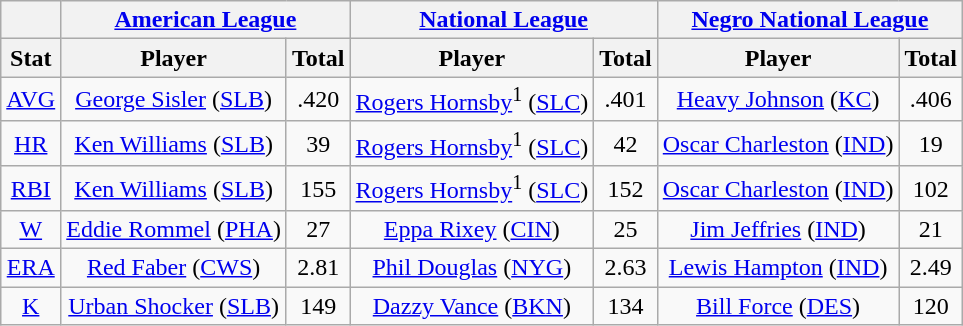<table class="wikitable" style="text-align:center;">
<tr>
<th></th>
<th colspan=2><a href='#'>American League</a></th>
<th colspan=2><a href='#'>National League</a></th>
<th colspan=2><a href='#'>Negro National League</a></th>
</tr>
<tr>
<th>Stat</th>
<th>Player</th>
<th>Total</th>
<th>Player</th>
<th>Total</th>
<th>Player</th>
<th>Total</th>
</tr>
<tr>
<td><a href='#'>AVG</a></td>
<td><a href='#'>George Sisler</a> (<a href='#'>SLB</a>)</td>
<td>.420</td>
<td><a href='#'>Rogers Hornsby</a><sup>1</sup> (<a href='#'>SLC</a>)</td>
<td>.401</td>
<td><a href='#'>Heavy Johnson</a> (<a href='#'>KC</a>)</td>
<td>.406</td>
</tr>
<tr>
<td><a href='#'>HR</a></td>
<td><a href='#'>Ken Williams</a> (<a href='#'>SLB</a>)</td>
<td>39</td>
<td><a href='#'>Rogers Hornsby</a><sup>1</sup> (<a href='#'>SLC</a>)</td>
<td>42</td>
<td><a href='#'>Oscar Charleston</a> (<a href='#'>IND</a>)</td>
<td>19</td>
</tr>
<tr>
<td><a href='#'>RBI</a></td>
<td><a href='#'>Ken Williams</a> (<a href='#'>SLB</a>)</td>
<td>155</td>
<td><a href='#'>Rogers Hornsby</a><sup>1</sup> (<a href='#'>SLC</a>)</td>
<td>152</td>
<td><a href='#'>Oscar Charleston</a> (<a href='#'>IND</a>)</td>
<td>102</td>
</tr>
<tr>
<td><a href='#'>W</a></td>
<td><a href='#'>Eddie Rommel</a> (<a href='#'>PHA</a>)</td>
<td>27</td>
<td><a href='#'>Eppa Rixey</a> (<a href='#'>CIN</a>)</td>
<td>25</td>
<td><a href='#'>Jim Jeffries</a> (<a href='#'>IND</a>)</td>
<td>21</td>
</tr>
<tr>
<td><a href='#'>ERA</a></td>
<td><a href='#'>Red Faber</a> (<a href='#'>CWS</a>)</td>
<td>2.81</td>
<td><a href='#'>Phil Douglas</a> (<a href='#'>NYG</a>)</td>
<td>2.63</td>
<td><a href='#'>Lewis Hampton</a> (<a href='#'>IND</a>)</td>
<td>2.49</td>
</tr>
<tr>
<td><a href='#'>K</a></td>
<td><a href='#'>Urban Shocker</a> (<a href='#'>SLB</a>)</td>
<td>149</td>
<td><a href='#'>Dazzy Vance</a> (<a href='#'>BKN</a>)</td>
<td>134</td>
<td><a href='#'>Bill Force</a> (<a href='#'>DES</a>)</td>
<td>120</td>
</tr>
</table>
